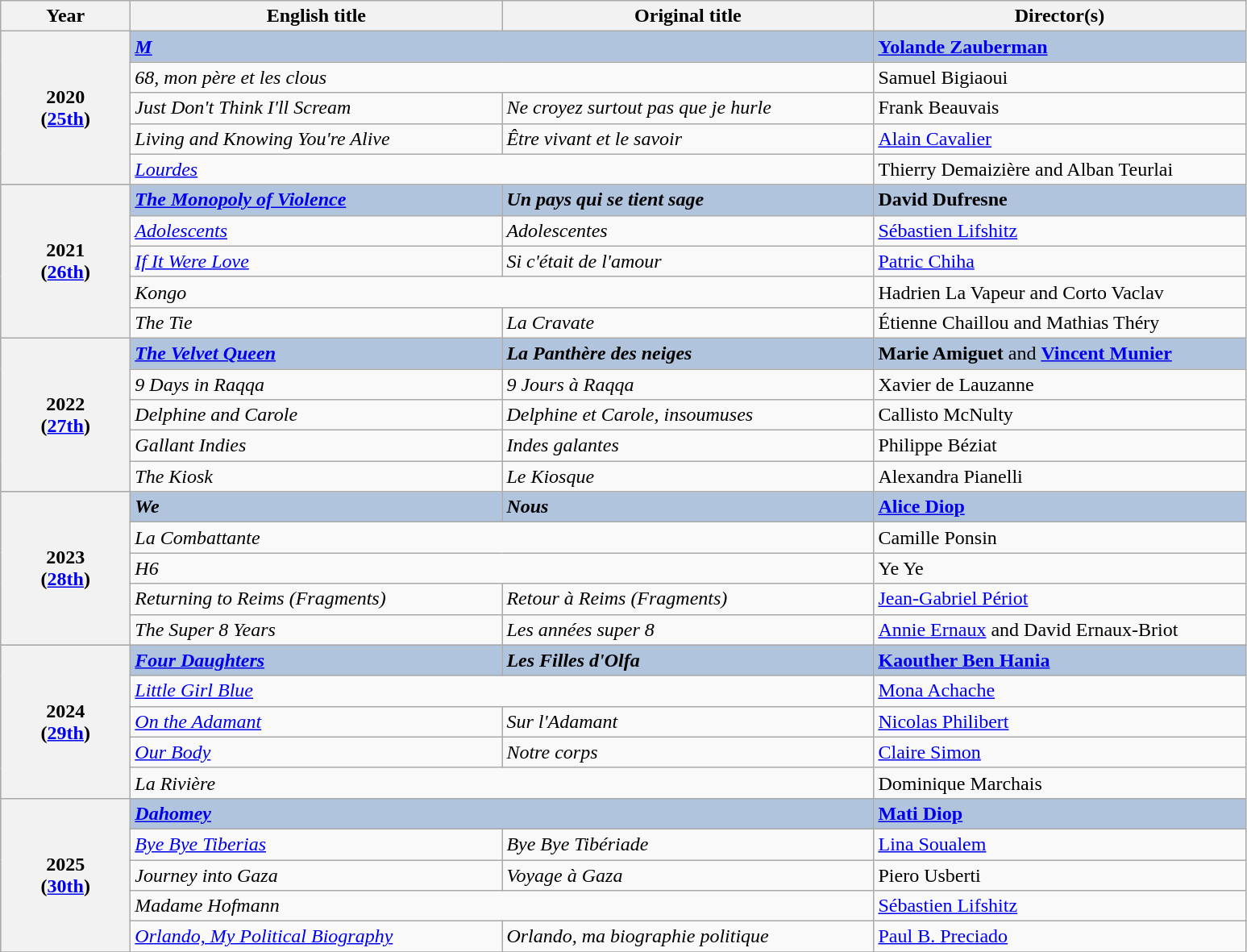<table class="wikitable">
<tr>
<th width="100">Year</th>
<th width="300">English title</th>
<th width="300">Original title</th>
<th width="300">Director(s)</th>
</tr>
<tr style="background:#B0C4DE;">
<th rowspan="5" align="center">2020<br>(<a href='#'>25th</a>)</th>
<td colspan="2"><strong><em><a href='#'>M</a></em></strong></td>
<td><strong><a href='#'>Yolande Zauberman</a></strong></td>
</tr>
<tr>
<td colspan="2"><em>68, mon père et les clous</em></td>
<td>Samuel Bigiaoui</td>
</tr>
<tr>
<td><em>Just Don't Think I'll Scream</em></td>
<td><em>Ne croyez surtout pas que je hurle</em></td>
<td>Frank Beauvais</td>
</tr>
<tr>
<td><em>Living and Knowing You're Alive</em></td>
<td><em>Être vivant et le savoir</em></td>
<td><a href='#'>Alain Cavalier</a></td>
</tr>
<tr>
<td colspan="2"><em><a href='#'>Lourdes</a></em></td>
<td>Thierry Demaizière and Alban Teurlai</td>
</tr>
<tr style="background:#B0C4DE;">
<th rowspan="5" align="center">2021<br>(<a href='#'>26th</a>)</th>
<td><strong><em><a href='#'>The Monopoly of Violence</a></em></strong></td>
<td><strong><em>Un pays qui se tient sage</em></strong></td>
<td><strong>David Dufresne</strong></td>
</tr>
<tr>
<td><em><a href='#'>Adolescents</a></em></td>
<td><em>Adolescentes</em></td>
<td><a href='#'>Sébastien Lifshitz</a></td>
</tr>
<tr>
<td><em><a href='#'>If It Were Love</a></em></td>
<td><em>Si c'était de l'amour</em></td>
<td><a href='#'>Patric Chiha</a></td>
</tr>
<tr>
<td colspan="2"><em>Kongo</em></td>
<td>Hadrien La Vapeur and Corto Vaclav</td>
</tr>
<tr>
<td><em>The Tie</em></td>
<td><em>La Cravate</em></td>
<td>Étienne Chaillou and Mathias Théry</td>
</tr>
<tr style="background:#B0C4DE;">
<th rowspan="5" align="center">2022<br>(<a href='#'>27th</a>)</th>
<td><strong><em><a href='#'>The Velvet Queen</a></em></strong></td>
<td><strong><em>La Panthère des neiges</em></strong></td>
<td><strong>Marie Amiguet</strong> and <strong><a href='#'>Vincent Munier</a></strong></td>
</tr>
<tr>
<td><em>9 Days in Raqqa</em></td>
<td><em>9 Jours à Raqqa</em></td>
<td>Xavier de Lauzanne</td>
</tr>
<tr>
<td><em>Delphine and Carole</em></td>
<td><em>Delphine et Carole, insoumuses</em></td>
<td>Callisto McNulty</td>
</tr>
<tr>
<td><em>Gallant Indies</em></td>
<td><em>Indes galantes</em></td>
<td>Philippe Béziat</td>
</tr>
<tr>
<td><em>The Kiosk</em></td>
<td><em>Le Kiosque</em></td>
<td>Alexandra Pianelli</td>
</tr>
<tr style="background:#B0C4DE;">
<th rowspan="5" align="center">2023<br>(<a href='#'>28th</a>)</th>
<td><strong><em>We</em></strong></td>
<td><strong><em>Nous</em></strong></td>
<td><strong><a href='#'>Alice Diop</a></strong></td>
</tr>
<tr>
<td colspan="2"><em>La Combattante</em></td>
<td>Camille Ponsin</td>
</tr>
<tr>
<td colspan="2"><em>H6</em></td>
<td>Ye Ye</td>
</tr>
<tr>
<td><em>Returning to Reims (Fragments)</em></td>
<td><em>Retour à Reims (Fragments)</em></td>
<td><a href='#'>Jean-Gabriel Périot</a></td>
</tr>
<tr>
<td><em>The Super 8 Years</em></td>
<td><em>Les années super 8</em></td>
<td><a href='#'>Annie Ernaux</a> and David Ernaux-Briot</td>
</tr>
<tr style="background:#B0C4DE;">
<th rowspan="5" align="center">2024<br>(<a href='#'>29th</a>)</th>
<td><strong><em><a href='#'>Four Daughters</a></em></strong></td>
<td><strong><em>Les Filles d'Olfa</em></strong></td>
<td><strong><a href='#'>Kaouther Ben Hania</a></strong></td>
</tr>
<tr>
<td colspan="2"><em><a href='#'>Little Girl Blue</a></em></td>
<td><a href='#'>Mona Achache</a></td>
</tr>
<tr>
<td><em><a href='#'>On the Adamant</a></em></td>
<td><em>Sur l'Adamant</em></td>
<td><a href='#'>Nicolas Philibert</a></td>
</tr>
<tr>
<td><em><a href='#'>Our Body</a></em></td>
<td><em>Notre corps</em></td>
<td><a href='#'>Claire Simon</a></td>
</tr>
<tr>
<td colspan="2"><em>La Rivière</em></td>
<td>Dominique Marchais</td>
</tr>
<tr style="background:#B0C4DE;">
<th rowspan="5" align="center">2025<br>(<a href='#'>30th</a>)</th>
<td colspan="2"><strong><em><a href='#'>Dahomey</a></em></strong></td>
<td><strong><a href='#'>Mati Diop</a></strong></td>
</tr>
<tr>
<td><em><a href='#'>Bye Bye Tiberias</a></em></td>
<td><em>Bye Bye Tibériade</em></td>
<td><a href='#'>Lina Soualem</a></td>
</tr>
<tr>
<td><em>Journey into Gaza</em></td>
<td><em>Voyage à Gaza</em></td>
<td>Piero Usberti</td>
</tr>
<tr>
<td colspan="2"><em>Madame Hofmann</em></td>
<td><a href='#'>Sébastien Lifshitz</a></td>
</tr>
<tr>
<td><em><a href='#'>Orlando, My Political Biography</a></em></td>
<td><em>Orlando, ma biographie politique</em></td>
<td><a href='#'>Paul B. Preciado</a></td>
</tr>
<tr>
</tr>
</table>
